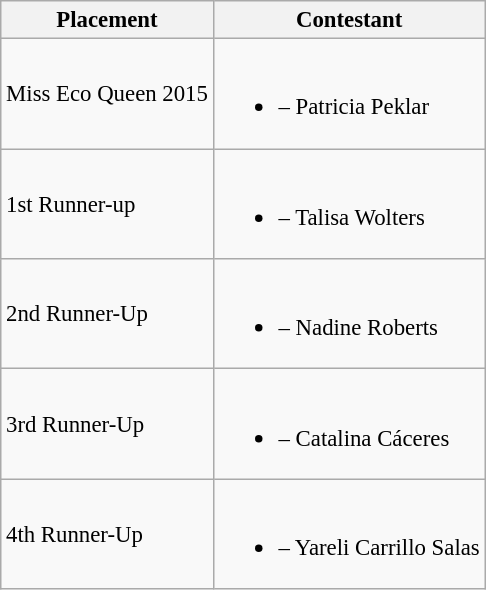<table class="wikitable sortable" style="font-size: 95%;">
<tr>
<th>Placement</th>
<th>Contestant</th>
</tr>
<tr>
<td>Miss Eco Queen 2015</td>
<td><br><ul><li> – Patricia Peklar</li></ul></td>
</tr>
<tr>
<td>1st Runner-up</td>
<td><br><ul><li> – Talisa Wolters</li></ul></td>
</tr>
<tr>
<td>2nd Runner-Up</td>
<td><br><ul><li> – Nadine Roberts</li></ul></td>
</tr>
<tr>
<td>3rd Runner-Up</td>
<td><br><ul><li> – Catalina Cáceres</li></ul></td>
</tr>
<tr>
<td>4th Runner-Up</td>
<td><br><ul><li> – Yareli Carrillo Salas</li></ul></td>
</tr>
</table>
